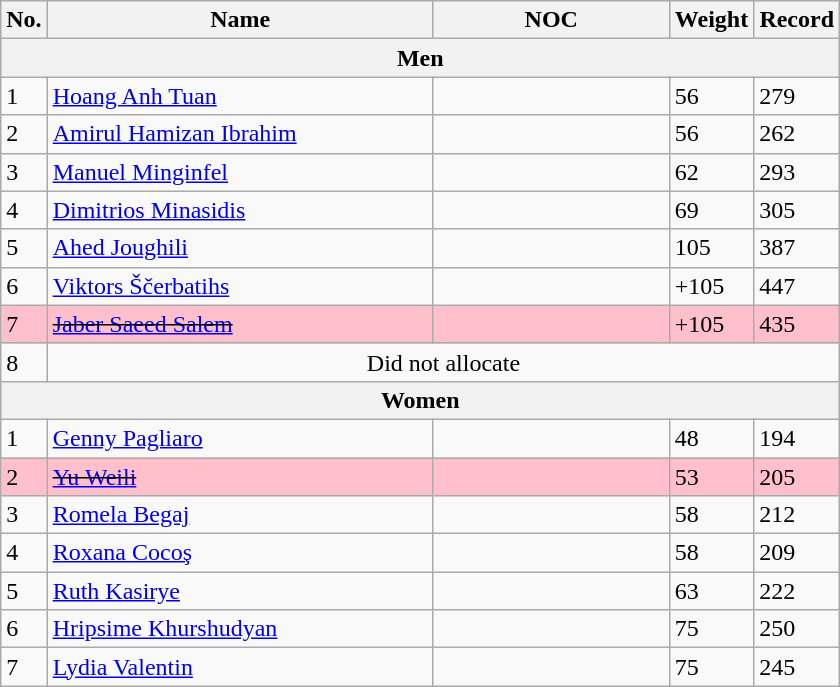<table class="wikitable">
<tr>
<th width=20>No.</th>
<th width=250>Name</th>
<th width=150>NOC</th>
<th width=30>Weight</th>
<th width=50>Record</th>
</tr>
<tr>
<th colspan="5">Men</th>
</tr>
<tr>
<td>1</td>
<td><a href='#'>Hoang Anh Tuan</a></td>
<td></td>
<td>56</td>
<td>279</td>
</tr>
<tr>
<td>2</td>
<td><a href='#'>Amirul Hamizan Ibrahim</a></td>
<td></td>
<td>56</td>
<td>262</td>
</tr>
<tr>
<td>3</td>
<td><a href='#'>Manuel Minginfel</a></td>
<td></td>
<td>62</td>
<td>293</td>
</tr>
<tr>
<td>4</td>
<td><a href='#'>Dimitrios Minasidis</a></td>
<td></td>
<td>69</td>
<td>305</td>
</tr>
<tr>
<td>5</td>
<td><a href='#'>Ahed Joughili</a></td>
<td></td>
<td>105</td>
<td>387</td>
</tr>
<tr>
<td>6</td>
<td><a href='#'>Viktors Ščerbatihs</a></td>
<td></td>
<td>+105</td>
<td>447</td>
</tr>
<tr bgcolor=#FFC0CB>
<td>7</td>
<td><s><a href='#'>Jaber Saeed Salem</a></s></td>
<td></td>
<td>+105</td>
<td>435</td>
</tr>
<tr>
<td>8</td>
<td colspan="4" align="center">Did not allocate</td>
</tr>
<tr>
<th colspan="5">Women</th>
</tr>
<tr>
<td>1</td>
<td><a href='#'>Genny Pagliaro</a></td>
<td></td>
<td>48</td>
<td>194</td>
</tr>
<tr bgcolor=#FFC0CB>
<td>2</td>
<td><s><a href='#'>Yu Weili</a></s></td>
<td></td>
<td>53</td>
<td>205</td>
</tr>
<tr>
<td>3</td>
<td><a href='#'>Romela Begaj</a></td>
<td></td>
<td>58</td>
<td>212</td>
</tr>
<tr>
<td>4</td>
<td><a href='#'>Roxana Cocoş</a></td>
<td></td>
<td>58</td>
<td>209</td>
</tr>
<tr>
<td>5</td>
<td><a href='#'>Ruth Kasirye</a></td>
<td></td>
<td>63</td>
<td>222</td>
</tr>
<tr>
<td>6</td>
<td><a href='#'>Hripsime Khurshudyan</a></td>
<td></td>
<td>75</td>
<td>250</td>
</tr>
<tr>
<td>7</td>
<td><a href='#'>Lydia Valentin</a></td>
<td></td>
<td>75</td>
<td>245</td>
</tr>
</table>
